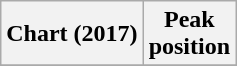<table class="wikitable plainrowheaders" style="text-align:center">
<tr>
<th scope="col">Chart (2017)</th>
<th scope="col">Peak<br>position</th>
</tr>
<tr>
</tr>
</table>
